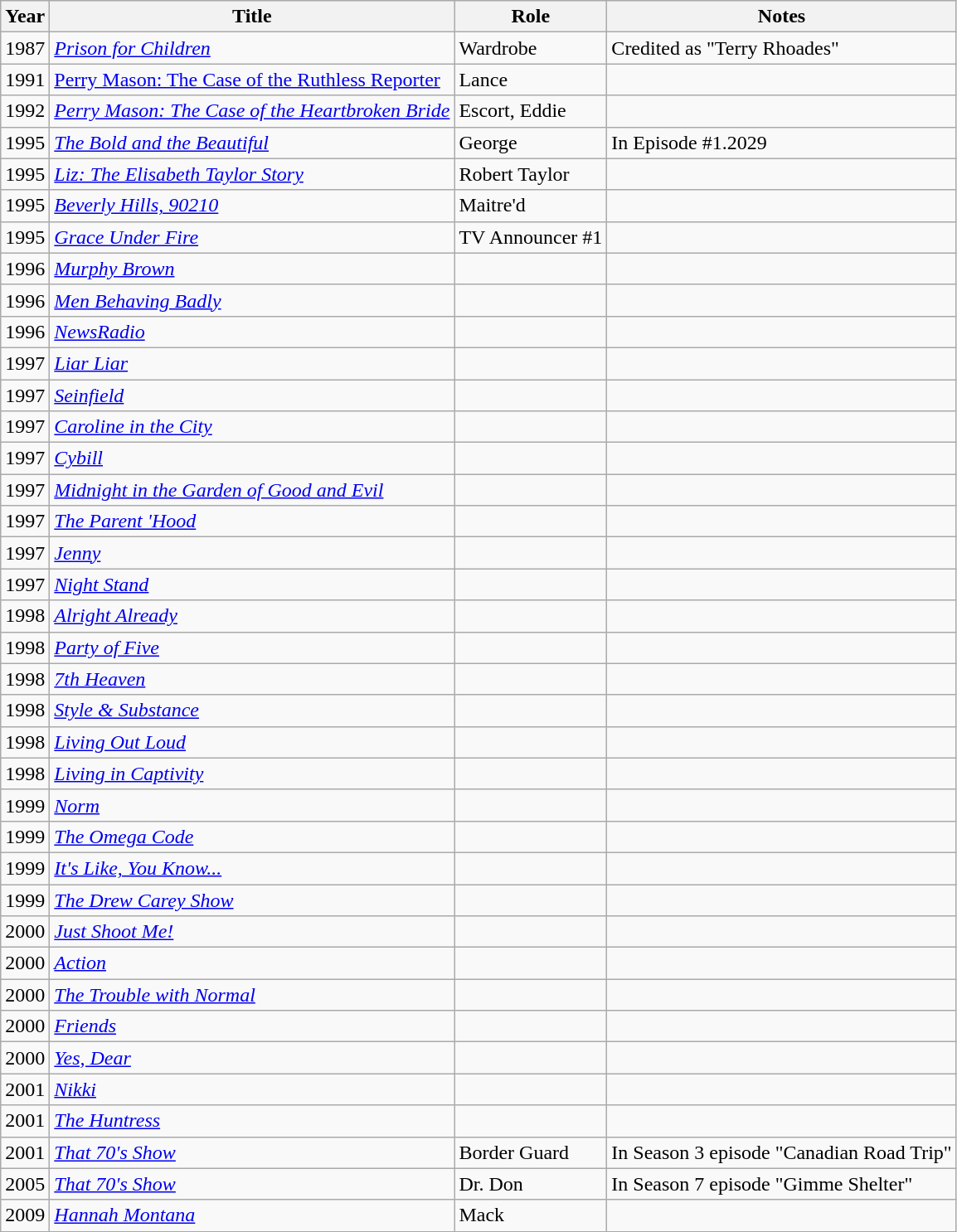<table class="wikitable">
<tr>
<th>Year</th>
<th>Title</th>
<th>Role</th>
<th>Notes</th>
</tr>
<tr>
<td>1987</td>
<td><em><a href='#'>Prison for Children</a></em></td>
<td>Wardrobe</td>
<td>Credited as "Terry Rhoades"</td>
</tr>
<tr>
<td>1991</td>
<td><a href='#'>Perry Mason: The Case of the Ruthless Reporter</a></td>
<td>Lance</td>
<td></td>
</tr>
<tr>
<td>1992</td>
<td><em><a href='#'>Perry Mason: The Case of the Heartbroken Bride</a></em></td>
<td>Escort, Eddie</td>
<td></td>
</tr>
<tr>
<td>1995</td>
<td><em><a href='#'>The Bold and the Beautiful</a></em></td>
<td>George</td>
<td>In Episode #1.2029</td>
</tr>
<tr>
<td>1995</td>
<td><em><a href='#'>Liz: The Elisabeth Taylor Story</a></em></td>
<td>Robert Taylor</td>
<td></td>
</tr>
<tr>
<td>1995</td>
<td><em><a href='#'>Beverly Hills, 90210</a></em></td>
<td>Maitre'd</td>
<td></td>
</tr>
<tr>
<td>1995</td>
<td><em><a href='#'>Grace Under Fire</a></em></td>
<td>TV Announcer #1</td>
<td></td>
</tr>
<tr>
<td>1996</td>
<td><em><a href='#'>Murphy Brown</a></em></td>
<td></td>
<td></td>
</tr>
<tr>
<td>1996</td>
<td><em><a href='#'>Men Behaving Badly</a></em></td>
<td></td>
<td></td>
</tr>
<tr>
<td>1996</td>
<td><em><a href='#'>NewsRadio</a></em></td>
<td></td>
<td></td>
</tr>
<tr>
<td>1997</td>
<td><em><a href='#'>Liar Liar</a></em></td>
<td></td>
<td></td>
</tr>
<tr>
<td>1997</td>
<td><em><a href='#'>Seinfield</a></em></td>
<td></td>
<td></td>
</tr>
<tr>
<td>1997</td>
<td><em><a href='#'>Caroline in the City</a></em></td>
<td></td>
<td></td>
</tr>
<tr>
<td>1997</td>
<td><em><a href='#'>Cybill</a></em></td>
<td></td>
<td></td>
</tr>
<tr>
<td>1997</td>
<td><em><a href='#'>Midnight in the Garden of Good and Evil</a></em></td>
<td></td>
<td></td>
</tr>
<tr>
<td>1997</td>
<td><em><a href='#'>The Parent 'Hood</a></em></td>
<td></td>
<td></td>
</tr>
<tr>
<td>1997</td>
<td><em><a href='#'>Jenny</a></em></td>
<td></td>
<td></td>
</tr>
<tr>
<td>1997</td>
<td><em><a href='#'>Night Stand</a></em></td>
<td></td>
<td></td>
</tr>
<tr>
<td>1998</td>
<td><em><a href='#'>Alright Already</a></em></td>
<td></td>
<td></td>
</tr>
<tr>
<td>1998</td>
<td><em><a href='#'>Party of Five</a></em></td>
<td></td>
<td></td>
</tr>
<tr>
<td>1998</td>
<td><em><a href='#'>7th Heaven</a></em></td>
<td></td>
<td></td>
</tr>
<tr>
<td>1998</td>
<td><em><a href='#'>Style & Substance</a></em></td>
<td></td>
<td></td>
</tr>
<tr>
<td>1998</td>
<td><em><a href='#'>Living Out Loud</a></em></td>
<td></td>
<td></td>
</tr>
<tr>
<td>1998</td>
<td><em><a href='#'>Living in Captivity</a></em></td>
<td></td>
<td></td>
</tr>
<tr>
<td>1999</td>
<td><em><a href='#'>Norm</a></em></td>
<td></td>
<td></td>
</tr>
<tr>
<td>1999</td>
<td><em><a href='#'>The Omega Code</a></em></td>
<td></td>
<td></td>
</tr>
<tr>
<td>1999</td>
<td><em><a href='#'>It's Like, You Know...</a></em></td>
<td></td>
<td></td>
</tr>
<tr>
<td>1999</td>
<td><em><a href='#'>The Drew Carey Show</a></em></td>
<td></td>
<td></td>
</tr>
<tr>
<td>2000</td>
<td><em><a href='#'>Just Shoot Me!</a></em></td>
<td></td>
<td></td>
</tr>
<tr>
<td>2000</td>
<td><em><a href='#'>Action</a></em></td>
<td></td>
<td></td>
</tr>
<tr>
<td>2000</td>
<td><em><a href='#'>The Trouble with Normal</a></em></td>
<td></td>
<td></td>
</tr>
<tr>
<td>2000</td>
<td><em><a href='#'>Friends</a></em></td>
<td></td>
<td></td>
</tr>
<tr>
<td>2000</td>
<td><em><a href='#'>Yes, Dear</a></em></td>
<td></td>
<td></td>
</tr>
<tr>
<td>2001</td>
<td><em><a href='#'>Nikki</a></em></td>
<td></td>
<td></td>
</tr>
<tr>
<td>2001</td>
<td><em><a href='#'>The Huntress</a></em></td>
<td></td>
<td></td>
</tr>
<tr>
<td>2001</td>
<td><em><a href='#'>That 70's Show</a></em></td>
<td>Border Guard</td>
<td>In Season 3 episode "Canadian Road Trip"</td>
</tr>
<tr>
<td>2005</td>
<td><em><a href='#'>That 70's Show</a></em></td>
<td>Dr. Don</td>
<td>In Season 7 episode "Gimme Shelter"</td>
</tr>
<tr>
<td>2009</td>
<td><em><a href='#'>Hannah Montana</a></em></td>
<td>Mack</td>
<td></td>
</tr>
</table>
